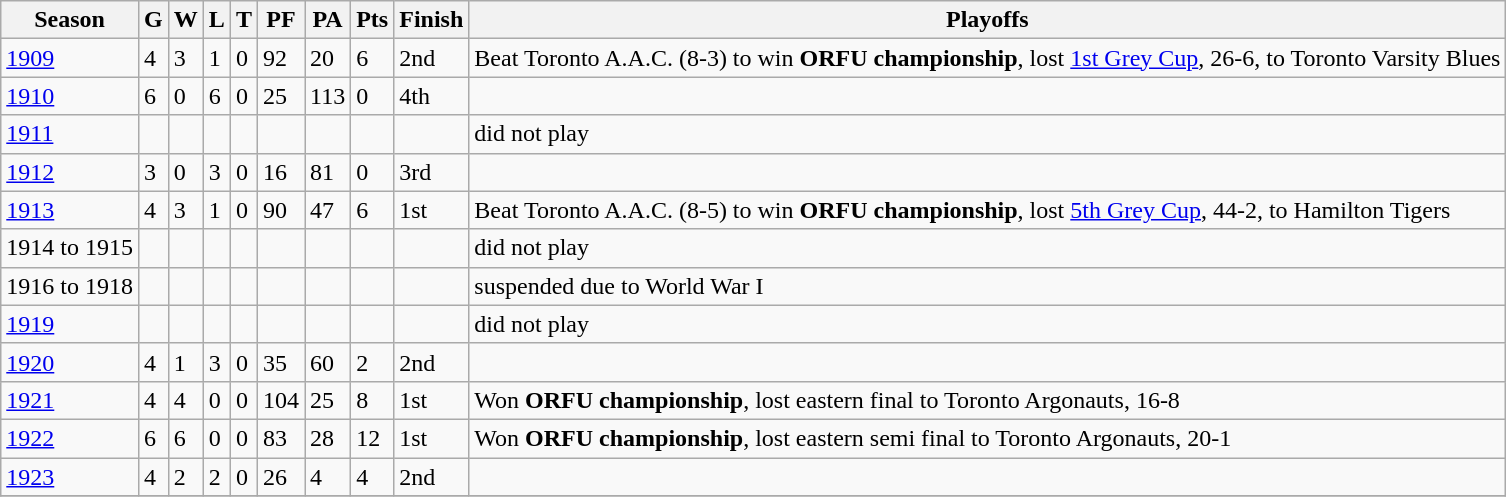<table class="wikitable">
<tr>
<th>Season</th>
<th>G</th>
<th>W</th>
<th>L</th>
<th>T</th>
<th>PF</th>
<th>PA</th>
<th>Pts</th>
<th>Finish</th>
<th>Playoffs</th>
</tr>
<tr>
<td><a href='#'>1909</a></td>
<td>4</td>
<td>3</td>
<td>1</td>
<td>0</td>
<td>92</td>
<td>20</td>
<td>6</td>
<td>2nd</td>
<td>Beat Toronto A.A.C. (8-3) to win <strong>ORFU championship</strong>, lost <a href='#'>1st Grey Cup</a>, 26-6, to Toronto Varsity Blues</td>
</tr>
<tr>
<td><a href='#'>1910</a></td>
<td>6</td>
<td>0</td>
<td>6</td>
<td>0</td>
<td>25</td>
<td>113</td>
<td>0</td>
<td>4th</td>
<td></td>
</tr>
<tr>
<td><a href='#'>1911</a></td>
<td></td>
<td></td>
<td></td>
<td></td>
<td></td>
<td></td>
<td></td>
<td></td>
<td>did not play</td>
</tr>
<tr>
<td><a href='#'>1912</a></td>
<td>3</td>
<td>0</td>
<td>3</td>
<td>0</td>
<td>16</td>
<td>81</td>
<td>0</td>
<td>3rd</td>
<td></td>
</tr>
<tr>
<td><a href='#'>1913</a></td>
<td>4</td>
<td>3</td>
<td>1</td>
<td>0</td>
<td>90</td>
<td>47</td>
<td>6</td>
<td>1st</td>
<td>Beat Toronto A.A.C. (8-5) to win <strong>ORFU championship</strong>, lost <a href='#'>5th Grey Cup</a>, 44-2, to Hamilton Tigers</td>
</tr>
<tr>
<td>1914 to 1915</td>
<td></td>
<td></td>
<td></td>
<td></td>
<td></td>
<td></td>
<td></td>
<td></td>
<td>did not play</td>
</tr>
<tr>
<td>1916 to 1918</td>
<td></td>
<td></td>
<td></td>
<td></td>
<td></td>
<td></td>
<td></td>
<td></td>
<td>suspended due to World War I</td>
</tr>
<tr>
<td><a href='#'>1919</a></td>
<td></td>
<td></td>
<td></td>
<td></td>
<td></td>
<td></td>
<td></td>
<td></td>
<td>did not play</td>
</tr>
<tr>
<td><a href='#'>1920</a></td>
<td>4</td>
<td>1</td>
<td>3</td>
<td>0</td>
<td>35</td>
<td>60</td>
<td>2</td>
<td>2nd</td>
<td></td>
</tr>
<tr>
<td><a href='#'>1921</a></td>
<td>4</td>
<td>4</td>
<td>0</td>
<td>0</td>
<td>104</td>
<td>25</td>
<td>8</td>
<td>1st</td>
<td>Won <strong>ORFU championship</strong>, lost eastern final to Toronto Argonauts, 16-8</td>
</tr>
<tr>
<td><a href='#'>1922</a></td>
<td>6</td>
<td>6</td>
<td>0</td>
<td>0</td>
<td>83</td>
<td>28</td>
<td>12</td>
<td>1st</td>
<td>Won <strong>ORFU championship</strong>, lost eastern semi final to Toronto Argonauts, 20-1</td>
</tr>
<tr>
<td><a href='#'>1923</a></td>
<td>4</td>
<td>2</td>
<td>2</td>
<td>0</td>
<td>26</td>
<td>4</td>
<td>4</td>
<td>2nd</td>
<td></td>
</tr>
<tr>
</tr>
</table>
